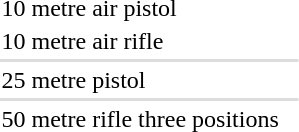<table>
<tr>
<td>10 metre air pistol<br></td>
<td></td>
<td></td>
<td></td>
</tr>
<tr>
<td>10 metre air rifle<br></td>
<td></td>
<td></td>
<td></td>
</tr>
<tr bgcolor=#DDDDDD>
<td colspan=7></td>
</tr>
<tr>
<td>25 metre pistol<br></td>
<td></td>
<td></td>
<td></td>
</tr>
<tr bgcolor=#DDDDDD>
<td colspan=7></td>
</tr>
<tr>
<td>50 metre rifle three positions<br></td>
<td></td>
<td></td>
<td></td>
</tr>
</table>
